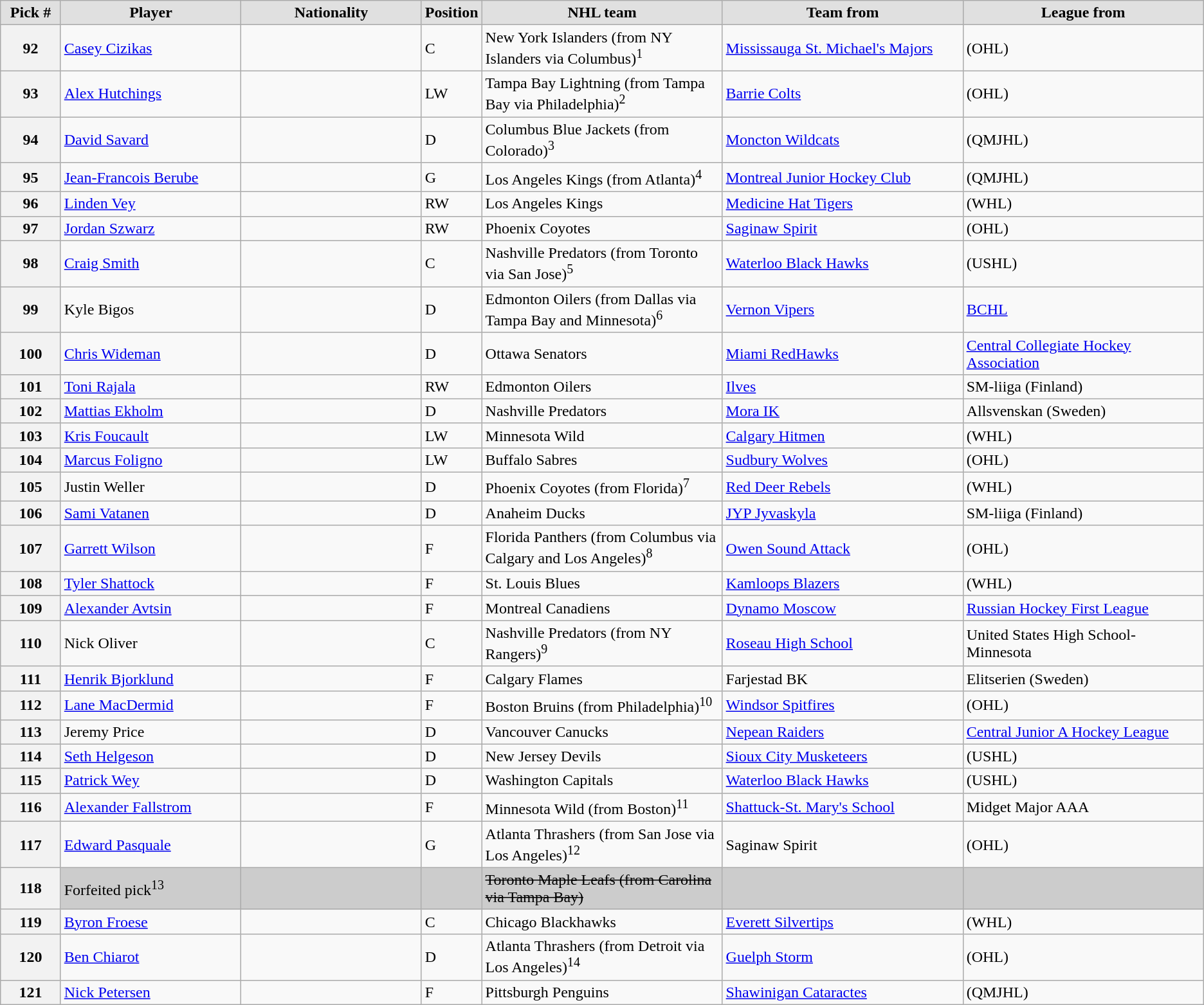<table class="wikitable sortable">
<tr>
<th style="background:#e0e0e0; width:5%;">Pick #</th>
<th style="background:#e0e0e0; width:15%;">Player</th>
<th style="background:#e0e0e0; width:15%;">Nationality</th>
<th style="background:#e0e0e0; width:5%;">Position</th>
<th style="background:#e0e0e0; width:20%;">NHL team</th>
<th style="background:#e0e0e0; width:20%;">Team from</th>
<th style="background:#e0e0e0; width:20%;">League from</th>
</tr>
<tr>
<th>92</th>
<td><a href='#'>Casey Cizikas</a></td>
<td></td>
<td>C</td>
<td>New York Islanders (from NY Islanders via Columbus)<sup>1</sup></td>
<td><a href='#'>Mississauga St. Michael's Majors</a></td>
<td>(OHL)</td>
</tr>
<tr>
<th>93</th>
<td><a href='#'>Alex Hutchings</a></td>
<td></td>
<td>LW</td>
<td>Tampa Bay Lightning (from Tampa Bay via Philadelphia)<sup>2</sup></td>
<td><a href='#'>Barrie Colts</a></td>
<td>(OHL)</td>
</tr>
<tr>
<th>94</th>
<td><a href='#'>David Savard</a></td>
<td></td>
<td>D</td>
<td>Columbus Blue Jackets (from Colorado)<sup>3</sup></td>
<td><a href='#'>Moncton Wildcats</a></td>
<td>(QMJHL)</td>
</tr>
<tr>
<th>95</th>
<td><a href='#'>Jean-Francois Berube</a></td>
<td></td>
<td>G</td>
<td>Los Angeles Kings (from Atlanta)<sup>4</sup></td>
<td><a href='#'>Montreal Junior Hockey Club</a></td>
<td>(QMJHL)</td>
</tr>
<tr>
<th>96</th>
<td><a href='#'>Linden Vey</a></td>
<td></td>
<td>RW</td>
<td>Los Angeles Kings</td>
<td><a href='#'>Medicine Hat Tigers</a></td>
<td>(WHL)</td>
</tr>
<tr>
<th>97</th>
<td><a href='#'>Jordan Szwarz</a></td>
<td></td>
<td>RW</td>
<td>Phoenix Coyotes</td>
<td><a href='#'>Saginaw Spirit</a></td>
<td>(OHL)</td>
</tr>
<tr>
<th>98</th>
<td><a href='#'>Craig Smith</a></td>
<td></td>
<td>C</td>
<td>Nashville Predators (from Toronto via San Jose)<sup>5</sup></td>
<td><a href='#'>Waterloo Black Hawks</a></td>
<td>(USHL)</td>
</tr>
<tr>
<th>99</th>
<td>Kyle Bigos</td>
<td></td>
<td>D</td>
<td>Edmonton Oilers (from Dallas via Tampa Bay and Minnesota)<sup>6</sup></td>
<td><a href='#'>Vernon Vipers</a></td>
<td><a href='#'>BCHL</a></td>
</tr>
<tr>
<th>100</th>
<td><a href='#'>Chris Wideman</a></td>
<td></td>
<td>D</td>
<td>Ottawa Senators</td>
<td><a href='#'>Miami RedHawks</a></td>
<td><a href='#'>Central Collegiate Hockey Association</a></td>
</tr>
<tr>
<th>101</th>
<td><a href='#'>Toni Rajala</a></td>
<td></td>
<td>RW</td>
<td>Edmonton Oilers</td>
<td><a href='#'>Ilves</a></td>
<td>SM-liiga (Finland)</td>
</tr>
<tr>
<th>102</th>
<td><a href='#'>Mattias Ekholm</a></td>
<td></td>
<td>D</td>
<td>Nashville Predators</td>
<td><a href='#'>Mora IK</a></td>
<td>Allsvenskan (Sweden)</td>
</tr>
<tr>
<th>103</th>
<td><a href='#'>Kris Foucault</a></td>
<td></td>
<td>LW</td>
<td>Minnesota Wild</td>
<td><a href='#'>Calgary Hitmen</a></td>
<td>(WHL)</td>
</tr>
<tr>
<th>104</th>
<td><a href='#'>Marcus Foligno</a></td>
<td></td>
<td>LW</td>
<td>Buffalo Sabres</td>
<td><a href='#'>Sudbury Wolves</a></td>
<td>(OHL)</td>
</tr>
<tr>
<th>105</th>
<td>Justin Weller</td>
<td></td>
<td>D</td>
<td>Phoenix Coyotes (from Florida)<sup>7</sup></td>
<td><a href='#'>Red Deer Rebels</a></td>
<td>(WHL)</td>
</tr>
<tr>
<th>106</th>
<td><a href='#'>Sami Vatanen</a></td>
<td></td>
<td>D</td>
<td>Anaheim Ducks</td>
<td><a href='#'>JYP Jyvaskyla</a></td>
<td>SM-liiga (Finland)</td>
</tr>
<tr>
<th>107</th>
<td><a href='#'>Garrett Wilson</a></td>
<td></td>
<td>F</td>
<td>Florida Panthers (from Columbus via Calgary and Los Angeles)<sup>8</sup></td>
<td><a href='#'>Owen Sound Attack</a></td>
<td>(OHL)</td>
</tr>
<tr>
<th>108</th>
<td><a href='#'>Tyler Shattock</a></td>
<td></td>
<td>F</td>
<td>St. Louis Blues</td>
<td><a href='#'>Kamloops Blazers</a></td>
<td>(WHL)</td>
</tr>
<tr>
<th>109</th>
<td><a href='#'>Alexander Avtsin</a></td>
<td></td>
<td>F</td>
<td>Montreal Canadiens</td>
<td><a href='#'>Dynamo Moscow</a></td>
<td><a href='#'>Russian Hockey First League</a></td>
</tr>
<tr>
<th>110</th>
<td>Nick Oliver</td>
<td></td>
<td>C</td>
<td>Nashville Predators (from NY Rangers)<sup>9</sup></td>
<td><a href='#'>Roseau High School</a></td>
<td>United States High School-Minnesota</td>
</tr>
<tr>
<th>111</th>
<td><a href='#'>Henrik Bjorklund</a></td>
<td></td>
<td>F</td>
<td>Calgary Flames</td>
<td>Farjestad BK</td>
<td>Elitserien (Sweden)</td>
</tr>
<tr>
<th>112</th>
<td><a href='#'>Lane MacDermid</a></td>
<td></td>
<td>F</td>
<td>Boston Bruins (from Philadelphia)<sup>10</sup></td>
<td><a href='#'>Windsor Spitfires</a></td>
<td>(OHL)</td>
</tr>
<tr>
<th>113</th>
<td>Jeremy Price</td>
<td></td>
<td>D</td>
<td>Vancouver Canucks</td>
<td><a href='#'>Nepean Raiders</a></td>
<td><a href='#'>Central Junior A Hockey League</a></td>
</tr>
<tr>
<th>114</th>
<td><a href='#'>Seth Helgeson</a></td>
<td></td>
<td>D</td>
<td>New Jersey Devils</td>
<td><a href='#'>Sioux City Musketeers</a></td>
<td>(USHL)</td>
</tr>
<tr>
<th>115</th>
<td><a href='#'>Patrick Wey</a></td>
<td></td>
<td>D</td>
<td>Washington Capitals</td>
<td><a href='#'>Waterloo Black Hawks</a></td>
<td>(USHL)</td>
</tr>
<tr>
<th>116</th>
<td><a href='#'>Alexander Fallstrom</a></td>
<td></td>
<td>F</td>
<td>Minnesota Wild (from Boston)<sup>11</sup></td>
<td><a href='#'>Shattuck-St. Mary's School</a></td>
<td>Midget Major AAA</td>
</tr>
<tr>
<th>117</th>
<td><a href='#'>Edward Pasquale</a></td>
<td></td>
<td>G</td>
<td>Atlanta Thrashers (from San Jose via Los Angeles)<sup>12</sup></td>
<td>Saginaw Spirit</td>
<td>(OHL)</td>
</tr>
<tr>
<th>118</th>
<td bgcolor="#CCCCCC">Forfeited pick<sup>13</sup></td>
<td bgcolor="#CCCCCC"></td>
<td bgcolor="#CCCCCC"></td>
<td bgcolor="#CCCCCC"><s>Toronto Maple Leafs (from Carolina via Tampa Bay)</s></td>
<td bgcolor="#CCCCCC"></td>
<td bgcolor="#CCCCCC"></td>
</tr>
<tr>
<th>119</th>
<td><a href='#'>Byron Froese</a></td>
<td></td>
<td>C</td>
<td>Chicago Blackhawks</td>
<td><a href='#'>Everett Silvertips</a></td>
<td>(WHL)</td>
</tr>
<tr>
<th>120</th>
<td><a href='#'>Ben Chiarot</a></td>
<td></td>
<td>D</td>
<td>Atlanta Thrashers (from Detroit via Los Angeles)<sup>14</sup></td>
<td><a href='#'>Guelph Storm</a></td>
<td>(OHL)</td>
</tr>
<tr>
<th>121</th>
<td><a href='#'>Nick Petersen</a></td>
<td></td>
<td>F</td>
<td>Pittsburgh Penguins</td>
<td><a href='#'>Shawinigan Cataractes</a></td>
<td>(QMJHL)</td>
</tr>
</table>
